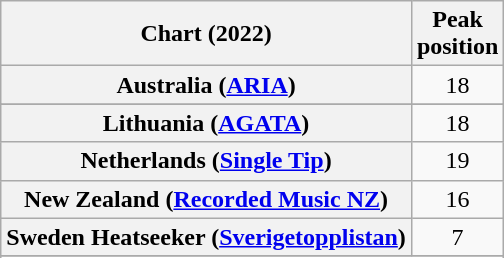<table class="wikitable sortable plainrowheaders" style="text-align:center">
<tr>
<th scope="col">Chart (2022)</th>
<th scope="col">Peak<br>position</th>
</tr>
<tr>
<th scope="row">Australia (<a href='#'>ARIA</a>)</th>
<td>18</td>
</tr>
<tr>
</tr>
<tr>
</tr>
<tr>
</tr>
<tr>
</tr>
<tr>
</tr>
<tr>
<th scope="row">Lithuania (<a href='#'>AGATA</a>)</th>
<td>18</td>
</tr>
<tr>
<th scope="row">Netherlands (<a href='#'>Single Tip</a>)</th>
<td>19</td>
</tr>
<tr>
<th scope="row">New Zealand (<a href='#'>Recorded Music NZ</a>)</th>
<td>16</td>
</tr>
<tr>
<th scope="row">Sweden Heatseeker (<a href='#'>Sverigetopplistan</a>)</th>
<td>7</td>
</tr>
<tr>
</tr>
<tr>
</tr>
<tr>
</tr>
<tr>
</tr>
</table>
